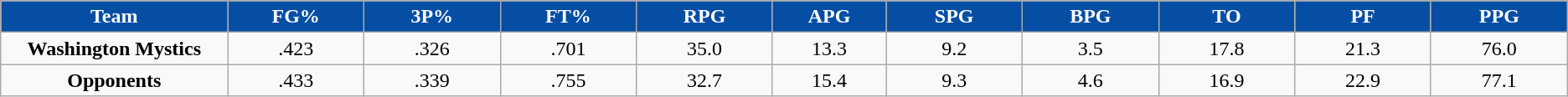<table class="wikitable sortable" style="text-align:center;">
<tr>
<th style="background:#054EA4;color:white;" width="10%">Team</th>
<th style="background:#054EA4;color:white;" width="6%">FG%</th>
<th style="background:#054EA4;color:white;" width="6%">3P%</th>
<th style="background:#054EA4;color:white;" width="6%">FT%</th>
<th style="background:#054EA4;color:white;" width="6%">RPG</th>
<th style="background:#054EA4;color:white;" width="5%">APG</th>
<th style="background:#054EA4;color:white;" width="6%">SPG</th>
<th style="background:#054EA4;color:white;" width="6%">BPG</th>
<th style="background:#054EA4;color:white;" width="6%">TO</th>
<th style="background:#054EA4;color:white;" width="6%">PF</th>
<th style="background:#054EA4;color:white;" width="6%">PPG</th>
</tr>
<tr>
<td><strong>Washington Mystics</strong></td>
<td>.423</td>
<td>.326</td>
<td>.701</td>
<td>35.0</td>
<td>13.3</td>
<td>9.2</td>
<td>3.5</td>
<td>17.8</td>
<td>21.3</td>
<td>76.0</td>
</tr>
<tr>
<td><strong>Opponents</strong></td>
<td>.433</td>
<td>.339</td>
<td>.755</td>
<td>32.7</td>
<td>15.4</td>
<td>9.3</td>
<td>4.6</td>
<td>16.9</td>
<td>22.9</td>
<td>77.1</td>
</tr>
</table>
